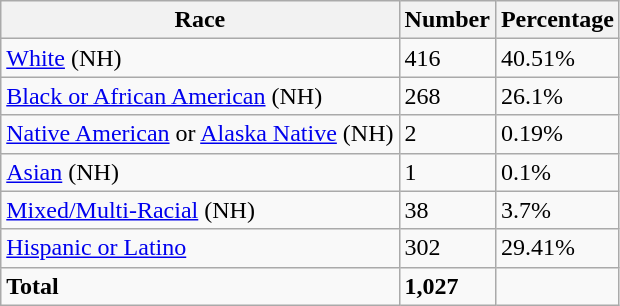<table class="wikitable">
<tr>
<th>Race</th>
<th>Number</th>
<th>Percentage</th>
</tr>
<tr>
<td><a href='#'>White</a> (NH)</td>
<td>416</td>
<td>40.51%</td>
</tr>
<tr>
<td><a href='#'>Black or African American</a> (NH)</td>
<td>268</td>
<td>26.1%</td>
</tr>
<tr>
<td><a href='#'>Native American</a> or <a href='#'>Alaska Native</a> (NH)</td>
<td>2</td>
<td>0.19%</td>
</tr>
<tr>
<td><a href='#'>Asian</a> (NH)</td>
<td>1</td>
<td>0.1%</td>
</tr>
<tr>
<td><a href='#'>Mixed/Multi-Racial</a> (NH)</td>
<td>38</td>
<td>3.7%</td>
</tr>
<tr>
<td><a href='#'>Hispanic or Latino</a></td>
<td>302</td>
<td>29.41%</td>
</tr>
<tr>
<td><strong>Total</strong></td>
<td><strong>1,027</strong></td>
<td></td>
</tr>
</table>
